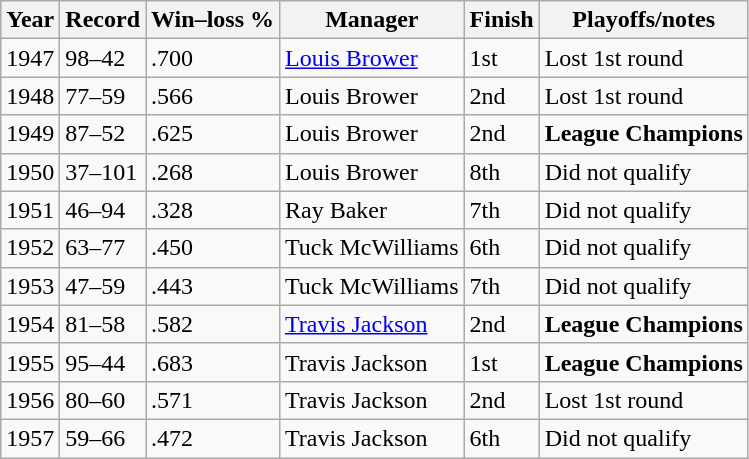<table class="wikitable">
<tr>
<th>Year</th>
<th>Record</th>
<th>Win–loss %</th>
<th>Manager</th>
<th>Finish</th>
<th>Playoffs/notes</th>
</tr>
<tr>
<td>1947</td>
<td>98–42</td>
<td>.700</td>
<td><a href='#'>Louis Brower</a></td>
<td>1st</td>
<td>Lost 1st round</td>
</tr>
<tr>
<td>1948</td>
<td>77–59</td>
<td>.566</td>
<td>Louis Brower</td>
<td>2nd</td>
<td>Lost 1st round</td>
</tr>
<tr>
<td>1949</td>
<td>87–52</td>
<td>.625</td>
<td>Louis Brower</td>
<td>2nd</td>
<td><strong>League Champions</strong></td>
</tr>
<tr>
<td>1950</td>
<td>37–101</td>
<td>.268</td>
<td>Louis Brower</td>
<td>8th</td>
<td>Did not qualify</td>
</tr>
<tr>
<td>1951</td>
<td>46–94</td>
<td>.328</td>
<td>Ray Baker</td>
<td>7th</td>
<td>Did not qualify</td>
</tr>
<tr>
<td>1952</td>
<td>63–77</td>
<td>.450</td>
<td>Tuck McWilliams</td>
<td>6th</td>
<td>Did not qualify</td>
</tr>
<tr>
<td>1953</td>
<td>47–59</td>
<td>.443</td>
<td>Tuck McWilliams</td>
<td>7th</td>
<td>Did not qualify</td>
</tr>
<tr>
<td>1954</td>
<td>81–58</td>
<td>.582</td>
<td><a href='#'>Travis Jackson</a></td>
<td>2nd</td>
<td><strong>League Champions</strong></td>
</tr>
<tr>
<td>1955</td>
<td>95–44</td>
<td>.683</td>
<td>Travis Jackson</td>
<td>1st</td>
<td><strong>League Champions</strong></td>
</tr>
<tr>
<td>1956</td>
<td>80–60</td>
<td>.571</td>
<td>Travis Jackson</td>
<td>2nd</td>
<td>Lost 1st round</td>
</tr>
<tr>
<td>1957</td>
<td>59–66</td>
<td>.472</td>
<td>Travis Jackson</td>
<td>6th</td>
<td>Did not qualify</td>
</tr>
</table>
